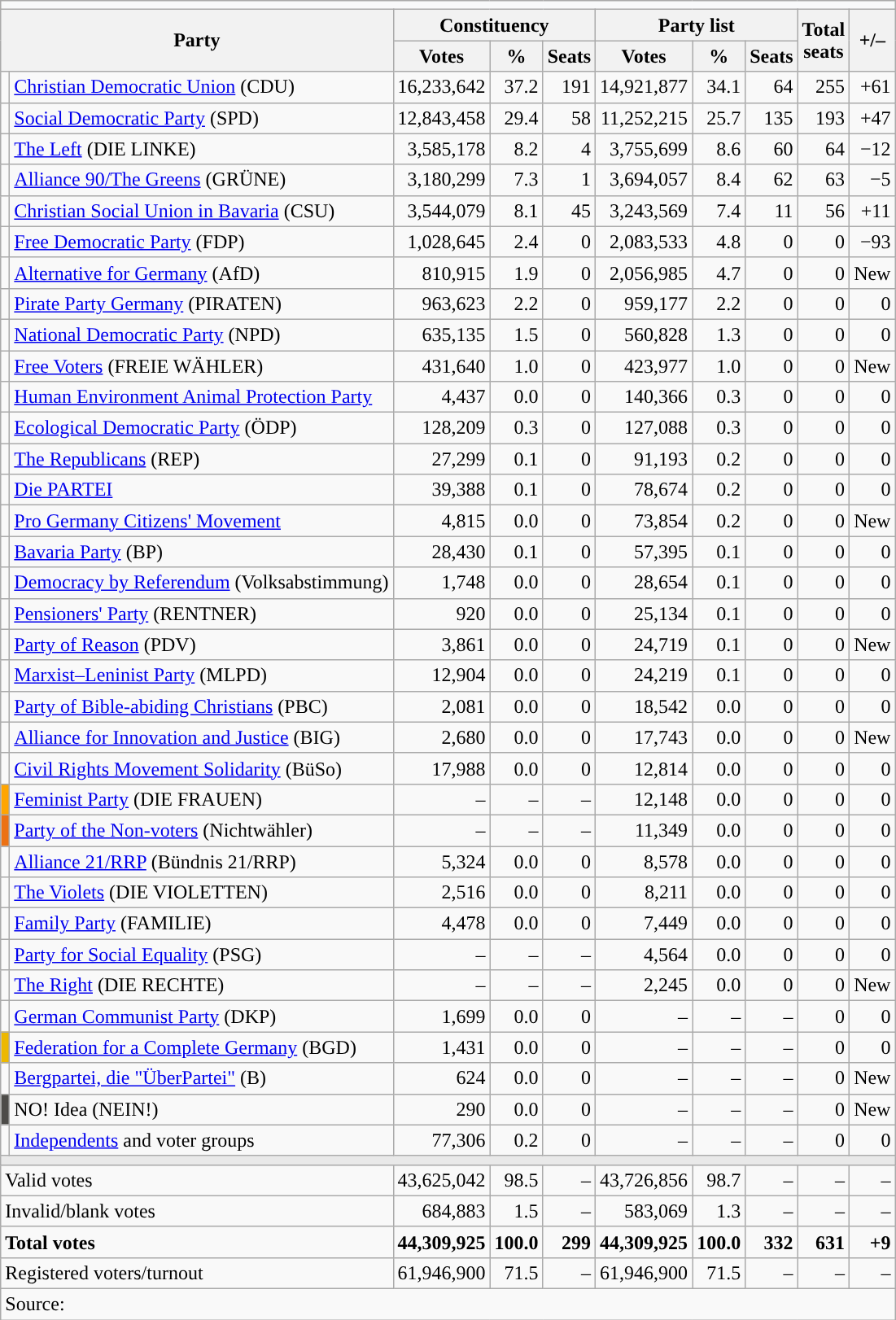<table class="wikitable sortable" style="text-align:right">
<tr>
<th colspan="15" style="background:#F8F9FA;"></th>
</tr>
<tr>
<th colspan="2" rowspan="2">Party</th>
<th colspan="3">Constituency</th>
<th colspan="3">Party list</th>
<th rowspan="2">Total<br>seats</th>
<th rowspan="2">+/–</th>
</tr>
<tr>
<th>Votes</th>
<th>%</th>
<th>Seats</th>
<th>Votes</th>
<th>%</th>
<th>Seats</th>
</tr>
<tr>
<td></td>
<td align="left"><a href='#'>Christian Democratic Union</a> (CDU)</td>
<td>16,233,642</td>
<td>37.2</td>
<td>191</td>
<td>14,921,877</td>
<td>34.1</td>
<td>64</td>
<td>255</td>
<td>+61</td>
</tr>
<tr>
<td></td>
<td align="left"><a href='#'>Social Democratic Party</a> (SPD)</td>
<td>12,843,458</td>
<td>29.4</td>
<td>58</td>
<td>11,252,215</td>
<td>25.7</td>
<td>135</td>
<td>193</td>
<td>+47</td>
</tr>
<tr>
<td></td>
<td align="left"><a href='#'>The Left</a> (DIE LINKE)</td>
<td>3,585,178</td>
<td>8.2</td>
<td>4</td>
<td>3,755,699</td>
<td>8.6</td>
<td>60</td>
<td>64</td>
<td>−12</td>
</tr>
<tr>
<td></td>
<td align="left"><a href='#'>Alliance 90/The Greens</a> (GRÜNE)</td>
<td>3,180,299</td>
<td>7.3</td>
<td>1</td>
<td>3,694,057</td>
<td>8.4</td>
<td>62</td>
<td>63</td>
<td>−5</td>
</tr>
<tr>
<td></td>
<td align="left"><a href='#'>Christian Social Union in Bavaria</a> (CSU)</td>
<td>3,544,079</td>
<td>8.1</td>
<td>45</td>
<td>3,243,569</td>
<td>7.4</td>
<td>11</td>
<td>56</td>
<td>+11</td>
</tr>
<tr>
<td></td>
<td align="left"><a href='#'>Free Democratic Party</a> (FDP)</td>
<td>1,028,645</td>
<td>2.4</td>
<td>0</td>
<td>2,083,533</td>
<td>4.8</td>
<td>0</td>
<td>0</td>
<td>−93</td>
</tr>
<tr>
<td></td>
<td align="left"><a href='#'>Alternative for Germany</a> (AfD)</td>
<td>810,915</td>
<td>1.9</td>
<td>0</td>
<td>2,056,985</td>
<td>4.7</td>
<td>0</td>
<td>0</td>
<td>New</td>
</tr>
<tr>
<td style="background-color:"></td>
<td align="left"><a href='#'>Pirate Party Germany</a> (PIRATEN)</td>
<td>963,623</td>
<td>2.2</td>
<td>0</td>
<td>959,177</td>
<td>2.2</td>
<td>0</td>
<td>0</td>
<td>0</td>
</tr>
<tr>
<td style="background-color:"></td>
<td align="left"><a href='#'>National Democratic Party</a> (NPD)</td>
<td>635,135</td>
<td>1.5</td>
<td>0</td>
<td>560,828</td>
<td>1.3</td>
<td>0</td>
<td>0</td>
<td>0</td>
</tr>
<tr>
<td style="background-color:"></td>
<td align="left"><a href='#'>Free Voters</a> (FREIE WÄHLER)</td>
<td>431,640</td>
<td>1.0</td>
<td>0</td>
<td>423,977</td>
<td>1.0</td>
<td>0</td>
<td>0</td>
<td>New</td>
</tr>
<tr>
<td style="background-color:"></td>
<td align="left"><a href='#'>Human Environment Animal Protection Party</a></td>
<td>4,437</td>
<td>0.0</td>
<td>0</td>
<td>140,366</td>
<td>0.3</td>
<td>0</td>
<td>0</td>
<td>0</td>
</tr>
<tr>
<td style="background-color:"></td>
<td align="left"><a href='#'>Ecological Democratic Party</a> (ÖDP)</td>
<td>128,209</td>
<td>0.3</td>
<td>0</td>
<td>127,088</td>
<td>0.3</td>
<td>0</td>
<td>0</td>
<td>0</td>
</tr>
<tr>
<td style="background-color:"></td>
<td align="left"><a href='#'>The Republicans</a> (REP)</td>
<td>27,299</td>
<td>0.1</td>
<td>0</td>
<td>91,193</td>
<td>0.2</td>
<td>0</td>
<td>0</td>
<td>0</td>
</tr>
<tr>
<td style="background-color:"></td>
<td align="left"><a href='#'>Die PARTEI</a></td>
<td>39,388</td>
<td>0.1</td>
<td>0</td>
<td>78,674</td>
<td>0.2</td>
<td>0</td>
<td>0</td>
<td>0</td>
</tr>
<tr>
<td style="background-color:"></td>
<td align="left"><a href='#'>Pro Germany Citizens' Movement</a></td>
<td>4,815</td>
<td>0.0</td>
<td>0</td>
<td>73,854</td>
<td>0.2</td>
<td>0</td>
<td>0</td>
<td>New</td>
</tr>
<tr>
<td style="background-color:"></td>
<td align="left"><a href='#'>Bavaria Party</a> (BP)</td>
<td>28,430</td>
<td>0.1</td>
<td>0</td>
<td>57,395</td>
<td>0.1</td>
<td>0</td>
<td>0</td>
<td>0</td>
</tr>
<tr>
<td style="background-color:"></td>
<td align="left"><a href='#'>Democracy by Referendum</a> (Volksabstimmung)</td>
<td>1,748</td>
<td>0.0</td>
<td>0</td>
<td>28,654</td>
<td>0.1</td>
<td>0</td>
<td>0</td>
<td>0</td>
</tr>
<tr>
<td style="background-color:"></td>
<td align="left"><a href='#'>Pensioners' Party</a> (RENTNER)</td>
<td>920</td>
<td>0.0</td>
<td>0</td>
<td>25,134</td>
<td>0.1</td>
<td>0</td>
<td>0</td>
<td>0</td>
</tr>
<tr>
<td style="background-color:"></td>
<td align="left"><a href='#'>Party of Reason</a> (PDV)</td>
<td>3,861</td>
<td>0.0</td>
<td>0</td>
<td>24,719</td>
<td>0.1</td>
<td>0</td>
<td>0</td>
<td>New</td>
</tr>
<tr>
<td style="background-color:"></td>
<td align="left"><a href='#'>Marxist–Leninist Party</a> (MLPD)</td>
<td>12,904</td>
<td>0.0</td>
<td>0</td>
<td>24,219</td>
<td>0.1</td>
<td>0</td>
<td>0</td>
<td>0</td>
</tr>
<tr>
<td style="background-color:"></td>
<td align="left"><a href='#'>Party of Bible-abiding Christians</a> (PBC)</td>
<td>2,081</td>
<td>0.0</td>
<td>0</td>
<td>18,542</td>
<td>0.0</td>
<td>0</td>
<td>0</td>
<td>0</td>
</tr>
<tr>
<td style="background-color:"></td>
<td align="left"><a href='#'>Alliance for Innovation and Justice</a> (BIG)</td>
<td>2,680</td>
<td>0.0</td>
<td>0</td>
<td>17,743</td>
<td>0.0</td>
<td>0</td>
<td>0</td>
<td>New</td>
</tr>
<tr>
<td style="background-color:"></td>
<td align="left"><a href='#'>Civil Rights Movement Solidarity</a> (BüSo)</td>
<td>17,988</td>
<td>0.0</td>
<td>0</td>
<td>12,814</td>
<td>0.0</td>
<td>0</td>
<td>0</td>
<td>0</td>
</tr>
<tr>
<td style="background-color:#FFA500"></td>
<td align="left"><a href='#'>Feminist Party</a> (DIE FRAUEN)</td>
<td>–</td>
<td>–</td>
<td>–</td>
<td>12,148</td>
<td>0.0</td>
<td>0</td>
<td>0</td>
<td>0</td>
</tr>
<tr>
<td style="background-color:#EC7113"></td>
<td align="left"><a href='#'>Party of the Non-voters</a> (Nichtwähler)</td>
<td>–</td>
<td>–</td>
<td>–</td>
<td>11,349</td>
<td>0.0</td>
<td>0</td>
<td>0</td>
<td>0</td>
</tr>
<tr>
<td style="background-color:"></td>
<td align="left"><a href='#'>Alliance 21/RRP</a> (Bündnis 21/RRP)</td>
<td>5,324</td>
<td>0.0</td>
<td>0</td>
<td>8,578</td>
<td>0.0</td>
<td>0</td>
<td>0</td>
<td>0</td>
</tr>
<tr>
<td style="background-color:"></td>
<td align="left"><a href='#'>The Violets</a> (DIE VIOLETTEN)</td>
<td>2,516</td>
<td>0.0</td>
<td>0</td>
<td>8,211</td>
<td>0.0</td>
<td>0</td>
<td>0</td>
<td>0</td>
</tr>
<tr>
<td style="background-color:"></td>
<td align="left"><a href='#'>Family Party</a> (FAMILIE)</td>
<td>4,478</td>
<td>0.0</td>
<td>0</td>
<td>7,449</td>
<td>0.0</td>
<td>0</td>
<td>0</td>
<td>0</td>
</tr>
<tr>
<td style="background-color:"></td>
<td align="left"><a href='#'>Party for Social Equality</a> (PSG)</td>
<td>–</td>
<td>–</td>
<td>–</td>
<td>4,564</td>
<td>0.0</td>
<td>0</td>
<td>0</td>
<td>0</td>
</tr>
<tr>
<td style="background-color:"></td>
<td align="left"><a href='#'>The Right</a> (DIE RECHTE)</td>
<td>–</td>
<td>–</td>
<td>–</td>
<td>2,245</td>
<td>0.0</td>
<td>0</td>
<td>0</td>
<td>New</td>
</tr>
<tr>
<td style="background-color:"></td>
<td align="left"><a href='#'>German Communist Party</a> (DKP)</td>
<td>1,699</td>
<td>0.0</td>
<td>0</td>
<td>–</td>
<td>–</td>
<td>–</td>
<td>0</td>
<td>0</td>
</tr>
<tr>
<td style="background-color:#EDB800"></td>
<td align="left"><a href='#'>Federation for a Complete Germany</a> (BGD)</td>
<td>1,431</td>
<td>0.0</td>
<td>0</td>
<td>–</td>
<td>–</td>
<td>–</td>
<td>0</td>
<td>0</td>
</tr>
<tr>
<td style="background-color:"></td>
<td align="left"><a href='#'>Bergpartei, die "ÜberPartei"</a> (B)</td>
<td>624</td>
<td>0.0</td>
<td>0</td>
<td>–</td>
<td>–</td>
<td>–</td>
<td>0</td>
<td>New</td>
</tr>
<tr>
<td style="background-color:#4D4C49"></td>
<td align="left">NO! Idea (NEIN!)</td>
<td>290</td>
<td>0.0</td>
<td>0</td>
<td>–</td>
<td>–</td>
<td>–</td>
<td>0</td>
<td>New</td>
</tr>
<tr>
<td style="background-color:"></td>
<td align="left"><a href='#'>Independents</a> and voter groups</td>
<td>77,306</td>
<td>0.2</td>
<td>0</td>
<td>–</td>
<td>–</td>
<td>–</td>
<td>0</td>
<td>0</td>
</tr>
<tr class=sortbottom>
<td colspan="10" style="background: #E9E9E9"></td>
</tr>
<tr class=sortbottom>
<td colspan="2" align="left">Valid votes</td>
<td>43,625,042</td>
<td>98.5</td>
<td>–</td>
<td>43,726,856</td>
<td>98.7</td>
<td>–</td>
<td>–</td>
<td>–</td>
</tr>
<tr class=sortbottom>
<td colspan="2" align="left">Invalid/blank votes</td>
<td>684,883</td>
<td>1.5</td>
<td>–</td>
<td>583,069</td>
<td>1.3</td>
<td>–</td>
<td>–</td>
<td>–</td>
</tr>
<tr class=sortbottom>
<td colspan="2" align="left"><strong>Total votes</strong></td>
<td><strong>44,309,925</strong></td>
<td><strong>100.0</strong></td>
<td><strong>299</strong></td>
<td><strong>44,309,925</strong></td>
<td><strong>100.0</strong></td>
<td><strong>332</strong></td>
<td><strong>631</strong></td>
<td><strong>+9</strong></td>
</tr>
<tr class=sortbottom>
<td colspan="2" align="left">Registered voters/turnout</td>
<td>61,946,900</td>
<td>71.5</td>
<td>–</td>
<td>61,946,900</td>
<td>71.5</td>
<td>–</td>
<td>–</td>
<td>–</td>
</tr>
<tr class=sortbottom>
<td colspan="10" align="left">Source: </td>
</tr>
</table>
